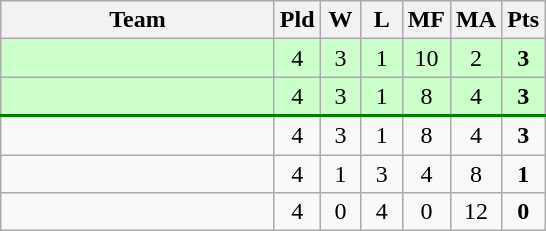<table class=wikitable style="text-align:center">
<tr>
<th width=175>Team</th>
<th width=20>Pld</th>
<th width=20>W</th>
<th width=20>L</th>
<th width=20>MF</th>
<th width=20>MA</th>
<th width=20>Pts</th>
</tr>
<tr bgcolor=ccffcc>
<td style="text-align:left"></td>
<td>4</td>
<td>3</td>
<td>1</td>
<td>10</td>
<td>2</td>
<td><strong>3</strong></td>
</tr>
<tr bgcolor=ccffcc style="border-bottom:2px solid green;">
<td style="text-align:left"></td>
<td>4</td>
<td>3</td>
<td>1</td>
<td>8</td>
<td>4</td>
<td><strong>3</strong></td>
</tr>
<tr>
<td style="text-align:left"></td>
<td>4</td>
<td>3</td>
<td>1</td>
<td>8</td>
<td>4</td>
<td><strong>3</strong></td>
</tr>
<tr>
<td style="text-align:left"></td>
<td>4</td>
<td>1</td>
<td>3</td>
<td>4</td>
<td>8</td>
<td><strong>1</strong></td>
</tr>
<tr>
<td style="text-align:left"></td>
<td>4</td>
<td>0</td>
<td>4</td>
<td>0</td>
<td>12</td>
<td><strong>0</strong></td>
</tr>
</table>
